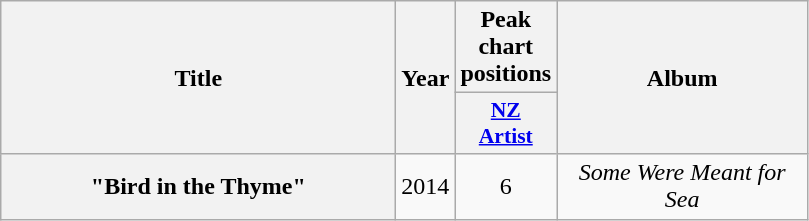<table class="wikitable plainrowheaders" style="text-align:center;">
<tr>
<th scope="col" rowspan="2" style="width:16em;">Title</th>
<th scope="col" rowspan="2" style="width:1em;">Year</th>
<th scope="col" colspan="1">Peak chart positions</th>
<th scope="col" rowspan="2" style="width:10em;">Album</th>
</tr>
<tr>
<th scope="col" style="width:3em;font-size:90%;"><a href='#'>NZ<br>Artist</a><br></th>
</tr>
<tr>
<th scope="row">"Bird in the Thyme"</th>
<td>2014</td>
<td>6</td>
<td><em>Some Were Meant for Sea</em></td>
</tr>
</table>
